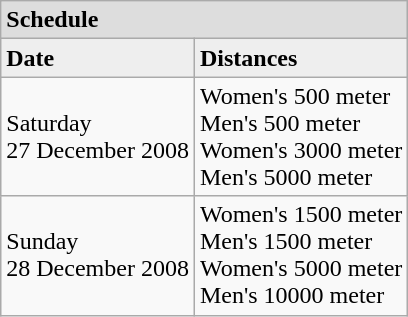<table class="wikitable">
<tr align=left bgcolor=#DDDDDD>
<td colspan=3><strong>Schedule</strong></td>
</tr>
<tr align=left bgcolor=#EEEEEE>
<td><strong>Date</strong></td>
<td><strong>Distances</strong></td>
</tr>
<tr>
<td>Saturday<br>27 December 2008</td>
<td>Women's 500 meter<br>Men's 500 meter<br>Women's 3000 meter<br>Men's 5000 meter</td>
</tr>
<tr>
<td>Sunday<br>28 December 2008</td>
<td>Women's 1500 meter<br>Men's 1500 meter<br>Women's 5000 meter<br>Men's 10000 meter</td>
</tr>
</table>
